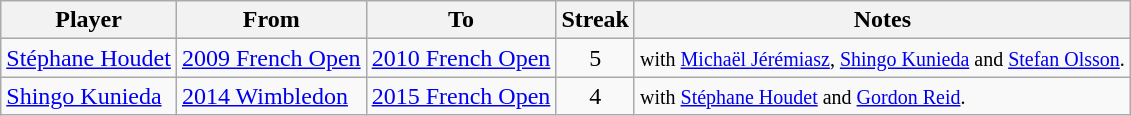<table class="wikitable sortable">
<tr>
<th>Player</th>
<th>From</th>
<th>To</th>
<th>Streak</th>
<th class="unsortable">Notes</th>
</tr>
<tr>
<td> <a href='#'>Stéphane Houdet</a></td>
<td><a href='#'>2009 French Open</a></td>
<td><a href='#'>2010 French Open</a></td>
<td align="center">5</td>
<td><small>with <a href='#'>Michaël Jérémiasz</a>, <a href='#'>Shingo Kunieda</a> and <a href='#'>Stefan Olsson</a>.</small></td>
</tr>
<tr>
<td> <a href='#'>Shingo Kunieda</a></td>
<td><a href='#'>2014 Wimbledon</a></td>
<td><a href='#'>2015 French Open</a></td>
<td align="center">4</td>
<td><small>with <a href='#'>Stéphane Houdet</a> and <a href='#'>Gordon Reid</a>.</small></td>
</tr>
</table>
